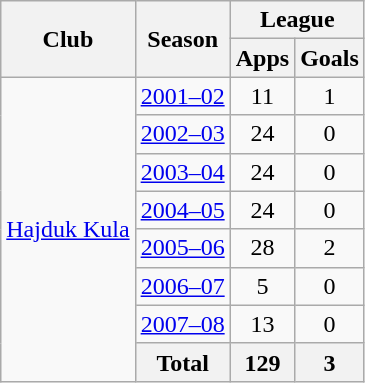<table class="wikitable" style="text-align:center">
<tr>
<th rowspan="2">Club</th>
<th rowspan="2">Season</th>
<th colspan="2">League</th>
</tr>
<tr>
<th>Apps</th>
<th>Goals</th>
</tr>
<tr>
<td rowspan="8"><a href='#'>Hajduk Kula</a></td>
<td><a href='#'>2001–02</a></td>
<td>11</td>
<td>1</td>
</tr>
<tr>
<td><a href='#'>2002–03</a></td>
<td>24</td>
<td>0</td>
</tr>
<tr>
<td><a href='#'>2003–04</a></td>
<td>24</td>
<td>0</td>
</tr>
<tr>
<td><a href='#'>2004–05</a></td>
<td>24</td>
<td>0</td>
</tr>
<tr>
<td><a href='#'>2005–06</a></td>
<td>28</td>
<td>2</td>
</tr>
<tr>
<td><a href='#'>2006–07</a></td>
<td>5</td>
<td>0</td>
</tr>
<tr>
<td><a href='#'>2007–08</a></td>
<td>13</td>
<td>0</td>
</tr>
<tr>
<th>Total</th>
<th>129</th>
<th>3</th>
</tr>
</table>
